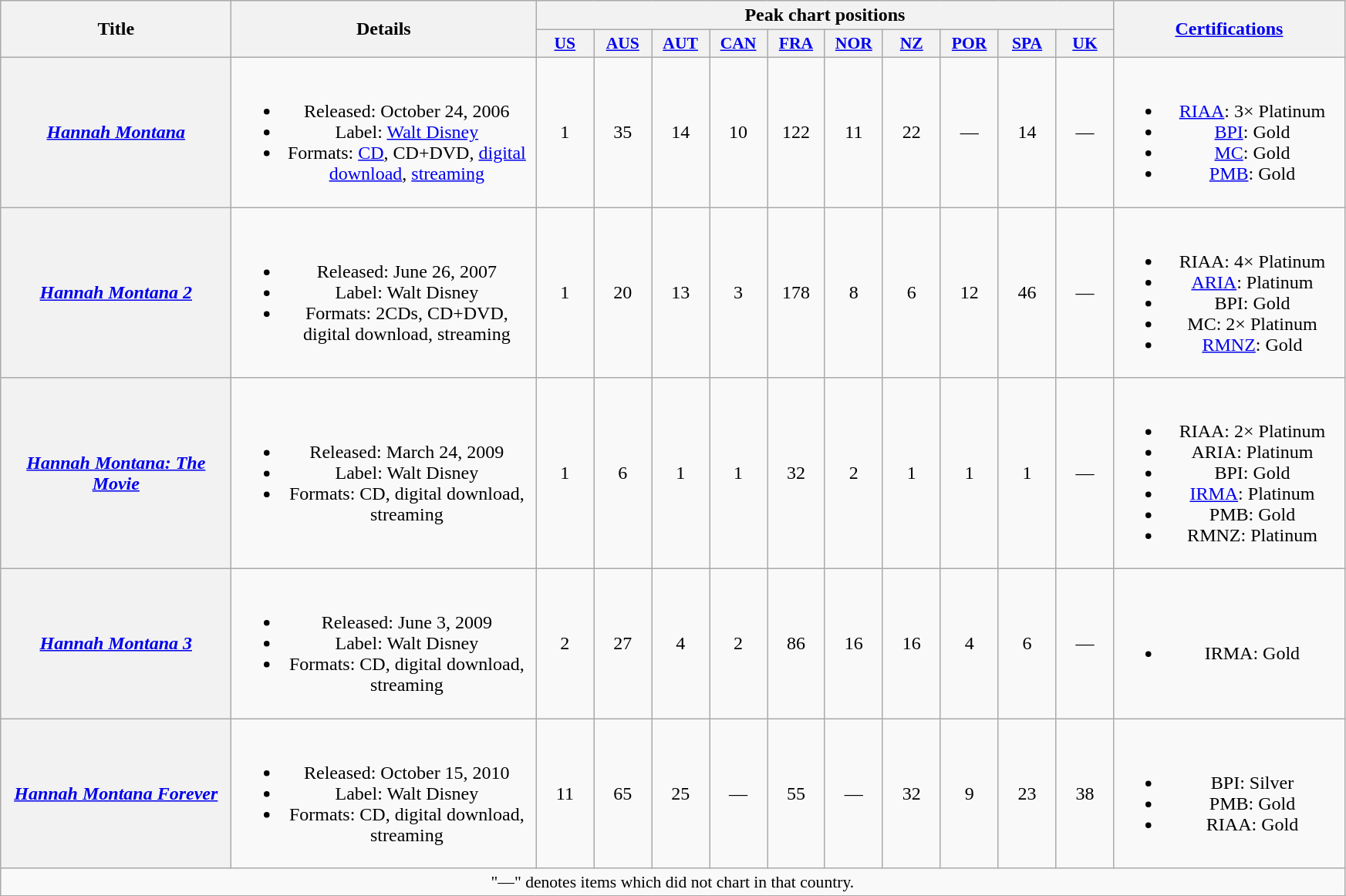<table class="wikitable plainrowheaders" style="text-align:center;">
<tr>
<th scope="col" rowspan="2" style="width:12em;">Title</th>
<th scope="col" rowspan="2" style="width:16em;">Details</th>
<th scope="col" colspan="10">Peak chart positions</th>
<th scope="col" rowspan="2" style="width:12em;"><a href='#'>Certifications</a></th>
</tr>
<tr>
<th scope="col" style="width:3em;font-size:90%;"><a href='#'>US</a><br></th>
<th scope="col" style="width:3em;font-size:90%;"><a href='#'>AUS</a><br></th>
<th scope="col" style="width:3em;font-size:90%;"><a href='#'>AUT</a><br></th>
<th scope="col" style="width:3em;font-size:90%;"><a href='#'>CAN</a><br></th>
<th scope="col" style="width:3em;font-size:90%;"><a href='#'>FRA</a><br></th>
<th scope="col" style="width:3em;font-size:90%;"><a href='#'>NOR</a><br></th>
<th scope="col" style="width:3em;font-size:90%;"><a href='#'>NZ</a><br></th>
<th scope="col" style="width:3em;font-size:90%;"><a href='#'>POR</a><br></th>
<th scope="col" style="width:3em;font-size:90%;"><a href='#'>SPA</a><br></th>
<th scope="col" style="width:3em;font-size:90%;"><a href='#'>UK</a><br></th>
</tr>
<tr>
<th scope="row"><em><a href='#'>Hannah Montana</a></em></th>
<td><br><ul><li>Released: October 24, 2006</li><li>Label: <a href='#'>Walt Disney</a></li><li>Formats: <a href='#'>CD</a>, CD+DVD, <a href='#'>digital download</a>, <a href='#'>streaming</a></li></ul></td>
<td>1</td>
<td>35</td>
<td>14</td>
<td>10</td>
<td>122</td>
<td>11</td>
<td>22</td>
<td>—</td>
<td>14</td>
<td>—</td>
<td><br><ul><li><a href='#'>RIAA</a>: 3× Platinum</li><li><a href='#'>BPI</a>: Gold</li><li><a href='#'>MC</a>: Gold</li><li><a href='#'>PMB</a>: Gold</li></ul></td>
</tr>
<tr>
<th scope="row"><em><a href='#'>Hannah Montana 2</a></em></th>
<td><br><ul><li>Released: June 26, 2007</li><li>Label: Walt Disney</li><li>Formats: 2CDs, CD+DVD, digital download, streaming</li></ul></td>
<td>1</td>
<td>20</td>
<td>13</td>
<td>3</td>
<td>178</td>
<td>8</td>
<td>6</td>
<td>12</td>
<td>46</td>
<td>—</td>
<td><br><ul><li>RIAA: 4× Platinum</li><li><a href='#'>ARIA</a>: Platinum</li><li>BPI: Gold</li><li>MC: 2× Platinum</li><li><a href='#'>RMNZ</a>: Gold</li></ul></td>
</tr>
<tr>
<th scope="row"><em><a href='#'>Hannah Montana: The Movie</a></em></th>
<td><br><ul><li>Released: March 24, 2009</li><li>Label: Walt Disney</li><li>Formats: CD, digital download, streaming</li></ul></td>
<td>1</td>
<td>6</td>
<td>1</td>
<td>1</td>
<td>32</td>
<td>2</td>
<td>1</td>
<td>1</td>
<td>1</td>
<td>—</td>
<td><br><ul><li>RIAA: 2× Platinum</li><li>ARIA: Platinum</li><li>BPI: Gold</li><li><a href='#'>IRMA</a>: Platinum</li><li>PMB: Gold</li><li>RMNZ: Platinum</li></ul></td>
</tr>
<tr>
<th scope="row"><em><a href='#'>Hannah Montana 3</a></em></th>
<td><br><ul><li>Released: June 3, 2009</li><li>Label: Walt Disney</li><li>Formats: CD, digital download, streaming</li></ul></td>
<td>2</td>
<td>27</td>
<td>4</td>
<td>2</td>
<td>86</td>
<td>16</td>
<td>16</td>
<td>4</td>
<td>6</td>
<td>—</td>
<td><br><ul><li>IRMA: Gold</li></ul></td>
</tr>
<tr>
<th scope="row"><em><a href='#'>Hannah Montana Forever</a></em></th>
<td><br><ul><li>Released: October 15, 2010</li><li>Label: Walt Disney</li><li>Formats: CD, digital download, streaming</li></ul></td>
<td>11</td>
<td>65</td>
<td>25</td>
<td>—</td>
<td>55</td>
<td>—</td>
<td>32</td>
<td>9</td>
<td>23</td>
<td>38</td>
<td><br><ul><li>BPI: Silver</li><li>PMB: Gold</li><li>RIAA: Gold</li></ul></td>
</tr>
<tr>
<td colspan="21" style="text-align:center; font-size:90%;">"—" denotes items which did not chart in that country.</td>
</tr>
</table>
